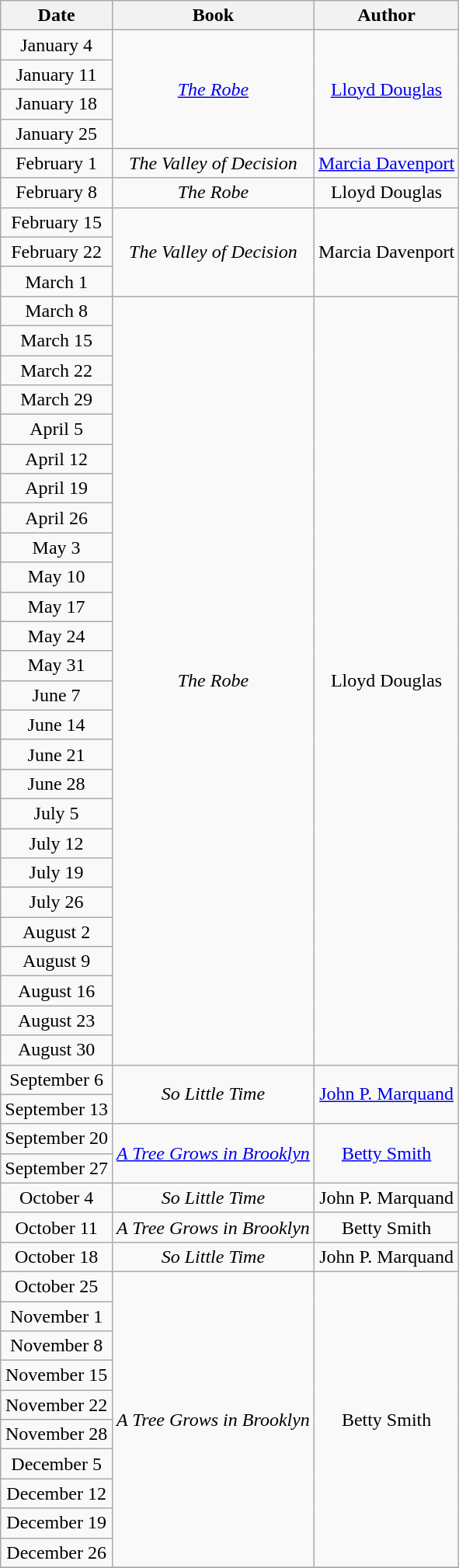<table class="wikitable sortable" style="text-align: center">
<tr>
<th>Date</th>
<th>Book</th>
<th>Author</th>
</tr>
<tr>
<td>January 4</td>
<td rowspan=4><em><a href='#'>The Robe</a></em></td>
<td rowspan=4><a href='#'>Lloyd Douglas</a></td>
</tr>
<tr>
<td>January 11</td>
</tr>
<tr>
<td>January 18</td>
</tr>
<tr>
<td>January 25</td>
</tr>
<tr>
<td>February 1</td>
<td><em>The Valley of Decision</em></td>
<td><a href='#'>Marcia Davenport</a></td>
</tr>
<tr>
<td>February 8</td>
<td><em>The Robe</em></td>
<td>Lloyd Douglas</td>
</tr>
<tr>
<td>February 15</td>
<td rowspan=3><em>The Valley of Decision</em></td>
<td rowspan=3>Marcia Davenport</td>
</tr>
<tr>
<td>February 22</td>
</tr>
<tr>
<td>March 1</td>
</tr>
<tr>
<td>March 8</td>
<td rowspan=26><em>The Robe</em></td>
<td rowspan=26>Lloyd Douglas</td>
</tr>
<tr>
<td>March 15</td>
</tr>
<tr>
<td>March 22</td>
</tr>
<tr>
<td>March 29</td>
</tr>
<tr>
<td>April 5</td>
</tr>
<tr>
<td>April 12</td>
</tr>
<tr>
<td>April 19</td>
</tr>
<tr>
<td>April 26</td>
</tr>
<tr>
<td>May 3</td>
</tr>
<tr>
<td>May 10</td>
</tr>
<tr>
<td>May 17</td>
</tr>
<tr>
<td>May 24</td>
</tr>
<tr>
<td>May 31</td>
</tr>
<tr>
<td>June 7</td>
</tr>
<tr>
<td>June 14</td>
</tr>
<tr>
<td>June 21</td>
</tr>
<tr>
<td>June 28</td>
</tr>
<tr>
<td>July 5</td>
</tr>
<tr>
<td>July 12</td>
</tr>
<tr>
<td>July 19</td>
</tr>
<tr>
<td>July 26</td>
</tr>
<tr>
<td>August 2</td>
</tr>
<tr>
<td>August 9</td>
</tr>
<tr>
<td>August 16</td>
</tr>
<tr>
<td>August 23</td>
</tr>
<tr>
<td>August 30</td>
</tr>
<tr>
<td>September 6</td>
<td rowspan=2><em>So Little Time</em></td>
<td rowspan=2><a href='#'>John P. Marquand</a></td>
</tr>
<tr>
<td>September 13</td>
</tr>
<tr>
<td>September 20</td>
<td rowspan=2><em><a href='#'>A Tree Grows in Brooklyn</a></em></td>
<td rowspan=2><a href='#'>Betty Smith</a></td>
</tr>
<tr>
<td>September 27</td>
</tr>
<tr>
<td>October 4</td>
<td><em>So Little Time</em></td>
<td>John P. Marquand</td>
</tr>
<tr>
<td>October 11</td>
<td><em>A Tree Grows in Brooklyn</em></td>
<td>Betty Smith</td>
</tr>
<tr>
<td>October 18</td>
<td><em>So Little Time</em></td>
<td>John P. Marquand</td>
</tr>
<tr>
<td>October 25</td>
<td rowspan=10><em>A Tree Grows in Brooklyn</em></td>
<td rowspan=10>Betty Smith</td>
</tr>
<tr>
<td>November 1</td>
</tr>
<tr>
<td>November 8</td>
</tr>
<tr>
<td>November 15</td>
</tr>
<tr>
<td>November 22</td>
</tr>
<tr>
<td>November 28</td>
</tr>
<tr>
<td>December 5</td>
</tr>
<tr>
<td>December 12</td>
</tr>
<tr>
<td>December 19</td>
</tr>
<tr>
<td>December 26</td>
</tr>
<tr>
</tr>
</table>
